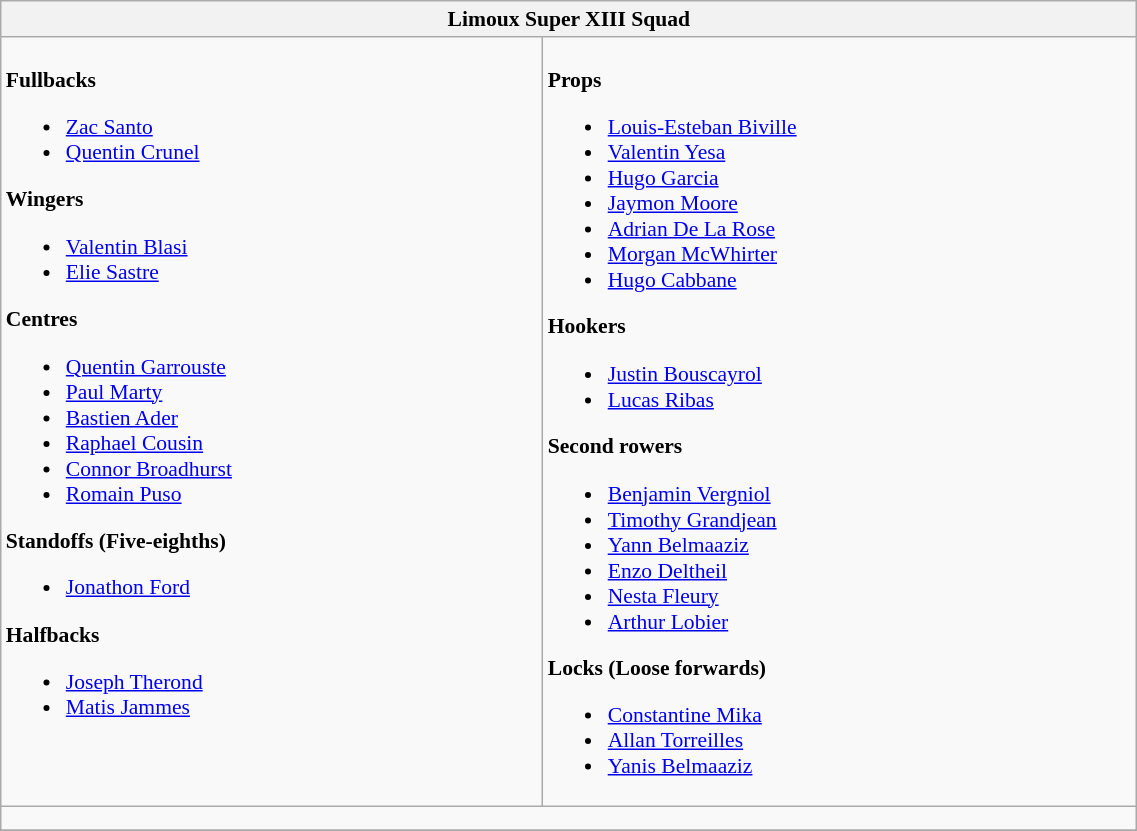<table class="wikitable" style="text-align:left; font-size:90%; width:60%">
<tr>
<th colspan="100%">Limoux Super XIII Squad</th>
</tr>
<tr valign="top">
<td><br><strong>Fullbacks</strong><ul><li> <a href='#'>Zac Santo</a></li><li> <a href='#'>Quentin Crunel</a></li></ul><strong>Wingers</strong><ul><li> <a href='#'>Valentin Blasi</a></li><li> <a href='#'>Elie Sastre</a></li></ul><strong>Centres</strong><ul><li> <a href='#'>Quentin Garrouste</a></li><li> <a href='#'>Paul Marty</a></li><li> <a href='#'>Bastien Ader</a></li><li> <a href='#'>Raphael Cousin</a></li><li> <a href='#'>Connor Broadhurst</a></li><li> <a href='#'>Romain Puso</a></li></ul><strong>Standoffs (Five-eighths)</strong><ul><li> <a href='#'>Jonathon Ford</a></li></ul><strong>Halfbacks</strong><ul><li> <a href='#'>Joseph Therond</a></li><li> <a href='#'>Matis Jammes</a></li></ul></td>
<td><br><strong>Props</strong><ul><li> <a href='#'>Louis-Esteban Biville</a></li><li> <a href='#'>Valentin Yesa</a></li><li> <a href='#'>Hugo Garcia</a></li><li> <a href='#'>Jaymon Moore</a></li><li> <a href='#'>Adrian De La Rose</a></li><li> <a href='#'>Morgan McWhirter</a></li><li> <a href='#'>Hugo Cabbane</a></li></ul><strong>Hookers</strong><ul><li> <a href='#'>Justin Bouscayrol</a></li><li> <a href='#'>Lucas Ribas</a></li></ul><strong>Second rowers</strong><ul><li> <a href='#'>Benjamin Vergniol</a></li><li> <a href='#'>Timothy Grandjean</a></li><li> <a href='#'>Yann Belmaaziz</a></li><li> <a href='#'>Enzo Deltheil</a></li><li> <a href='#'>Nesta Fleury</a></li><li> <a href='#'>Arthur Lobier</a></li></ul><strong>Locks (Loose forwards)</strong><ul><li> <a href='#'>Constantine Mika</a></li><li> <a href='#'>Allan Torreilles</a></li><li> <a href='#'>Yanis Belmaaziz</a></li></ul></td>
</tr>
<tr>
<td colspan="100%" style="height: 10px;"></td>
</tr>
<tr>
</tr>
</table>
